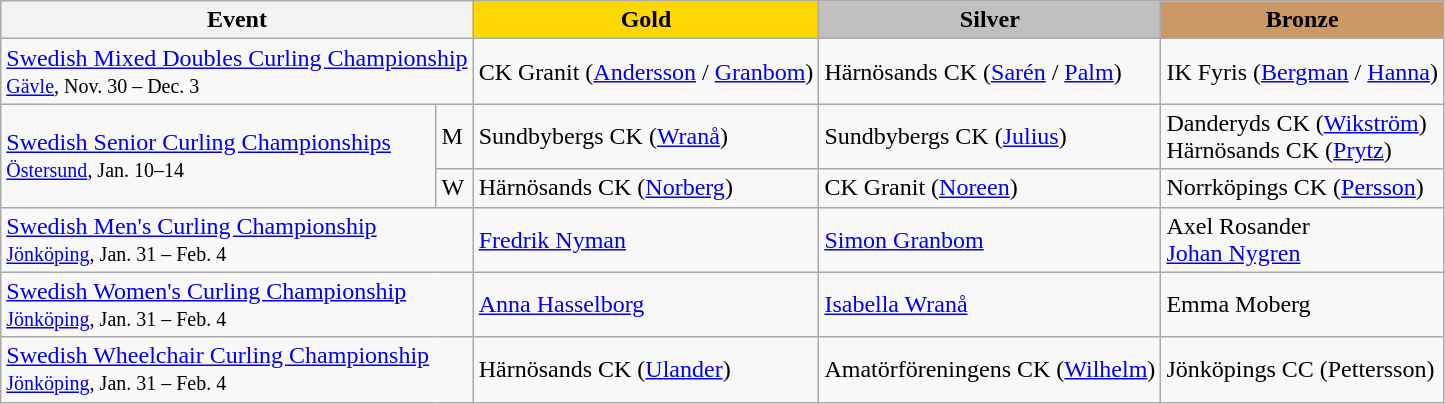<table class="wikitable">
<tr>
<th colspan=2>Event</th>
<th style="background:gold">Gold</th>
<th style="background:silver">Silver</th>
<th style="background:#cc9966">Bronze</th>
</tr>
<tr>
<td colspan="2"><a href='#'>Swedish Mixed Doubles Curling Championship</a> <br> <small><a href='#'>Gävle</a>, Nov. 30 – Dec. 3</small></td>
<td> CK Granit (<a href='#'>Andersson</a> / <a href='#'>Granbom</a>)</td>
<td> Härnösands CK (<a href='#'>Sarén</a> / <a href='#'>Palm</a>)</td>
<td> IK Fyris (<a href='#'>Bergman</a> / <a href='#'>Hanna</a>)</td>
</tr>
<tr>
<td rowspan="2"><a href='#'>Swedish Senior Curling Championships</a> <br> <small><a href='#'>Östersund</a>, Jan. 10–14</small></td>
<td>M</td>
<td> Sundbybergs CK (<a href='#'>Wranå</a>)</td>
<td> Sundbybergs CK (<a href='#'>Julius</a>)</td>
<td> Danderyds CK (<a href='#'>Wikström</a>)<br> Härnösands CK (<a href='#'>Prytz</a>)</td>
</tr>
<tr>
<td>W</td>
<td> Härnösands CK (<a href='#'>Norberg</a>)</td>
<td> CK Granit (<a href='#'>Noreen</a>)</td>
<td> Norrköpings CK (<a href='#'>Persson</a>)</td>
</tr>
<tr>
<td colspan="2"><a href='#'>Swedish Men's Curling Championship</a> <br> <small><a href='#'>Jönköping</a>, Jan. 31 – Feb. 4</small></td>
<td> <a href='#'>Fredrik Nyman</a></td>
<td> <a href='#'>Simon Granbom</a></td>
<td> Axel Rosander <br>  <a href='#'>Johan Nygren</a></td>
</tr>
<tr>
<td colspan="2"><a href='#'>Swedish Women's Curling Championship</a> <br> <small><a href='#'>Jönköping</a>, Jan. 31 – Feb. 4</small></td>
<td> <a href='#'>Anna Hasselborg</a></td>
<td> <a href='#'>Isabella Wranå</a></td>
<td> Emma Moberg</td>
</tr>
<tr>
<td colspan="2"><a href='#'>Swedish Wheelchair Curling Championship</a> <br> <small><a href='#'>Jönköping</a>, Jan. 31 – Feb. 4</small></td>
<td> Härnösands CK (<a href='#'>Ulander</a>)</td>
<td> Amatörföreningens CK (<a href='#'>Wilhelm</a>)</td>
<td> Jönköpings CC (Pettersson)</td>
</tr>
</table>
